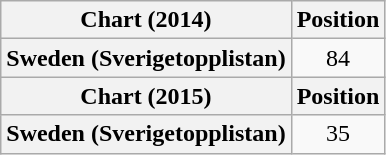<table class="wikitable plainrowheaders" style="text-align:center;">
<tr>
<th scope="col">Chart (2014)</th>
<th scope="col">Position</th>
</tr>
<tr>
<th scope="row">Sweden (Sverigetopplistan)</th>
<td>84</td>
</tr>
<tr>
<th scope="col">Chart (2015)</th>
<th scope="col">Position</th>
</tr>
<tr>
<th scope="row">Sweden (Sverigetopplistan)</th>
<td>35</td>
</tr>
</table>
